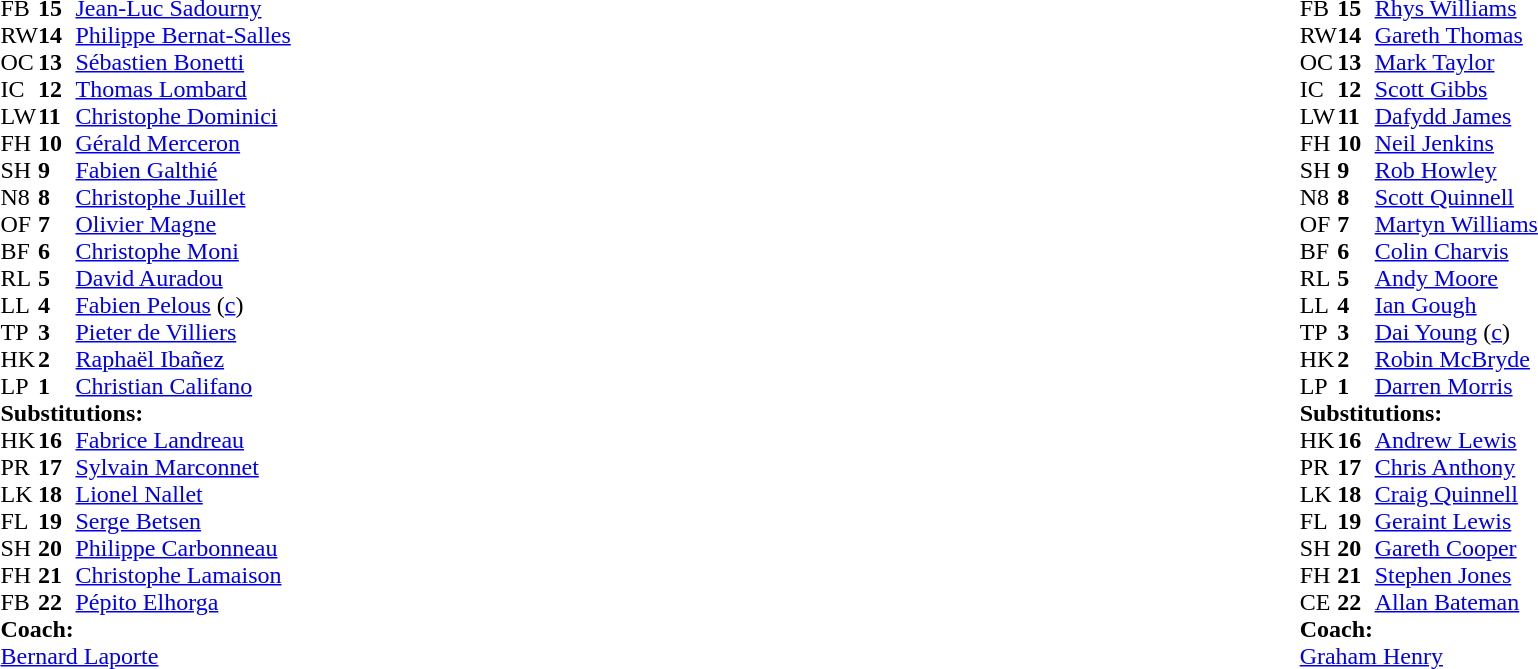<table width="100%">
<tr>
<td style="vertical-align:top" width="50%"><br><table cellspacing="0" cellpadding="0">
<tr>
<th width="25"></th>
<th width="25"></th>
</tr>
<tr>
<td>FB</td>
<td><strong>15</strong></td>
<td><a href='#'>Jean-Luc Sadourny</a></td>
</tr>
<tr>
<td>RW</td>
<td><strong>14</strong></td>
<td><a href='#'>Philippe Bernat-Salles</a></td>
</tr>
<tr>
<td>OC</td>
<td><strong>13</strong></td>
<td><a href='#'>Sébastien Bonetti</a></td>
</tr>
<tr>
<td>IC</td>
<td><strong>12</strong></td>
<td><a href='#'>Thomas Lombard</a></td>
</tr>
<tr>
<td>LW</td>
<td><strong>11</strong></td>
<td><a href='#'>Christophe Dominici</a></td>
</tr>
<tr>
<td>FH</td>
<td><strong>10</strong></td>
<td><a href='#'>Gérald Merceron</a></td>
<td></td>
<td></td>
</tr>
<tr>
<td>SH</td>
<td><strong>9</strong></td>
<td><a href='#'>Fabien Galthié</a></td>
</tr>
<tr>
<td>N8</td>
<td><strong>8</strong></td>
<td><a href='#'>Christophe Juillet</a></td>
</tr>
<tr>
<td>OF</td>
<td><strong>7</strong></td>
<td><a href='#'>Olivier Magne</a></td>
</tr>
<tr>
<td>BF</td>
<td><strong>6</strong></td>
<td><a href='#'>Christophe Moni</a></td>
<td></td>
<td></td>
</tr>
<tr>
<td>RL</td>
<td><strong>5</strong></td>
<td><a href='#'>David Auradou</a></td>
</tr>
<tr>
<td>LL</td>
<td><strong>4</strong></td>
<td><a href='#'>Fabien Pelous</a> (<a href='#'>c</a>)</td>
</tr>
<tr>
<td>TP</td>
<td><strong>3</strong></td>
<td><a href='#'>Pieter de Villiers</a></td>
</tr>
<tr>
<td>HK</td>
<td><strong>2</strong></td>
<td><a href='#'>Raphaël Ibañez</a></td>
</tr>
<tr>
<td>LP</td>
<td><strong>1</strong></td>
<td><a href='#'>Christian Califano</a></td>
<td></td>
<td></td>
</tr>
<tr>
<td colspan="3"><strong>Substitutions:</strong></td>
</tr>
<tr>
<td>HK</td>
<td><strong>16</strong></td>
<td><a href='#'>Fabrice Landreau</a></td>
</tr>
<tr>
<td>PR</td>
<td><strong>17</strong></td>
<td><a href='#'>Sylvain Marconnet</a></td>
<td></td>
<td></td>
</tr>
<tr>
<td>LK</td>
<td><strong>18</strong></td>
<td><a href='#'>Lionel Nallet</a></td>
</tr>
<tr>
<td>FL</td>
<td><strong>19</strong></td>
<td><a href='#'>Serge Betsen</a></td>
<td></td>
<td></td>
</tr>
<tr>
<td>SH</td>
<td><strong>20</strong></td>
<td><a href='#'>Philippe Carbonneau</a></td>
</tr>
<tr>
<td>FH</td>
<td><strong>21</strong></td>
<td><a href='#'>Christophe Lamaison</a></td>
<td></td>
<td></td>
</tr>
<tr>
<td>FB</td>
<td><strong>22</strong></td>
<td><a href='#'>Pépito Elhorga</a></td>
</tr>
<tr>
<td colspan="3"><strong>Coach:</strong></td>
</tr>
<tr>
<td colspan="3"><a href='#'>Bernard Laporte</a></td>
</tr>
</table>
</td>
<td style="vertical-align:top"></td>
<td style="vertical-align:top" width="50%"><br><table cellspacing="0" cellpadding="0" align="center">
<tr>
<th width="25"></th>
<th width="25"></th>
</tr>
<tr>
<td>FB</td>
<td><strong>15</strong></td>
<td><a href='#'>Rhys Williams</a></td>
</tr>
<tr>
<td>RW</td>
<td><strong>14</strong></td>
<td><a href='#'>Gareth Thomas</a></td>
</tr>
<tr>
<td>OC</td>
<td><strong>13</strong></td>
<td><a href='#'>Mark Taylor</a></td>
</tr>
<tr>
<td>IC</td>
<td><strong>12</strong></td>
<td><a href='#'>Scott Gibbs</a></td>
<td></td>
<td></td>
</tr>
<tr>
<td>LW</td>
<td><strong>11</strong></td>
<td><a href='#'>Dafydd James</a></td>
</tr>
<tr>
<td>FH</td>
<td><strong>10</strong></td>
<td><a href='#'>Neil Jenkins</a></td>
</tr>
<tr>
<td>SH</td>
<td><strong>9</strong></td>
<td><a href='#'>Rob Howley</a></td>
</tr>
<tr>
<td>N8</td>
<td><strong>8</strong></td>
<td><a href='#'>Scott Quinnell</a></td>
</tr>
<tr>
<td>OF</td>
<td><strong>7</strong></td>
<td><a href='#'>Martyn Williams</a></td>
</tr>
<tr>
<td>BF</td>
<td><strong>6</strong></td>
<td><a href='#'>Colin Charvis</a></td>
<td></td>
<td></td>
</tr>
<tr>
<td>RL</td>
<td><strong>5</strong></td>
<td><a href='#'>Andy Moore</a></td>
</tr>
<tr>
<td>LL</td>
<td><strong>4</strong></td>
<td><a href='#'>Ian Gough</a></td>
<td></td>
<td></td>
</tr>
<tr>
<td>TP</td>
<td><strong>3</strong></td>
<td><a href='#'>Dai Young</a> (<a href='#'>c</a>)</td>
</tr>
<tr>
<td>HK</td>
<td><strong>2</strong></td>
<td><a href='#'>Robin McBryde</a></td>
</tr>
<tr>
<td>LP</td>
<td><strong>1</strong></td>
<td><a href='#'>Darren Morris</a></td>
<td></td>
<td></td>
</tr>
<tr>
<td colspan="3"><strong>Substitutions:</strong></td>
</tr>
<tr>
<td>HK</td>
<td><strong>16</strong></td>
<td><a href='#'>Andrew Lewis</a></td>
<td></td>
<td></td>
</tr>
<tr>
<td>PR</td>
<td><strong>17</strong></td>
<td><a href='#'>Chris Anthony</a></td>
</tr>
<tr>
<td>LK</td>
<td><strong>18</strong></td>
<td><a href='#'>Craig Quinnell</a></td>
<td></td>
<td></td>
</tr>
<tr>
<td>FL</td>
<td><strong>19</strong></td>
<td><a href='#'>Geraint Lewis</a></td>
<td></td>
<td></td>
</tr>
<tr>
<td>SH</td>
<td><strong>20</strong></td>
<td><a href='#'>Gareth Cooper</a></td>
</tr>
<tr>
<td>FH</td>
<td><strong>21</strong></td>
<td><a href='#'>Stephen Jones</a></td>
<td></td>
<td></td>
</tr>
<tr>
<td>CE</td>
<td><strong>22</strong></td>
<td><a href='#'>Allan Bateman</a></td>
</tr>
<tr>
<td colspan="3"><strong>Coach:</strong></td>
</tr>
<tr>
<td colspan="3"><a href='#'>Graham Henry</a></td>
</tr>
</table>
</td>
</tr>
</table>
